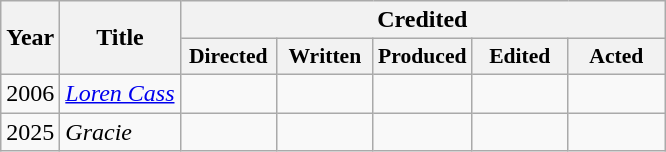<table class="wikitable">
<tr>
<th rowspan="2">Year</th>
<th rowspan="2">Title</th>
<th colspan="7">Credited</th>
</tr>
<tr>
<th style="width:4em; font-size:90%">Directed</th>
<th style="width:4em; font-size:90%">Written</th>
<th style="width:4em; font-size:90%">Produced</th>
<th style="width:4em; font-size:90%">Edited</th>
<th style="width:4em; font-size:90%">Acted</th>
</tr>
<tr>
<td>2006</td>
<td><em><a href='#'>Loren Cass</a></em></td>
<td></td>
<td></td>
<td></td>
<td></td>
<td></td>
</tr>
<tr>
<td>2025</td>
<td><em>Gracie</em></td>
<td></td>
<td></td>
<td></td>
<td></td>
<td></td>
</tr>
</table>
